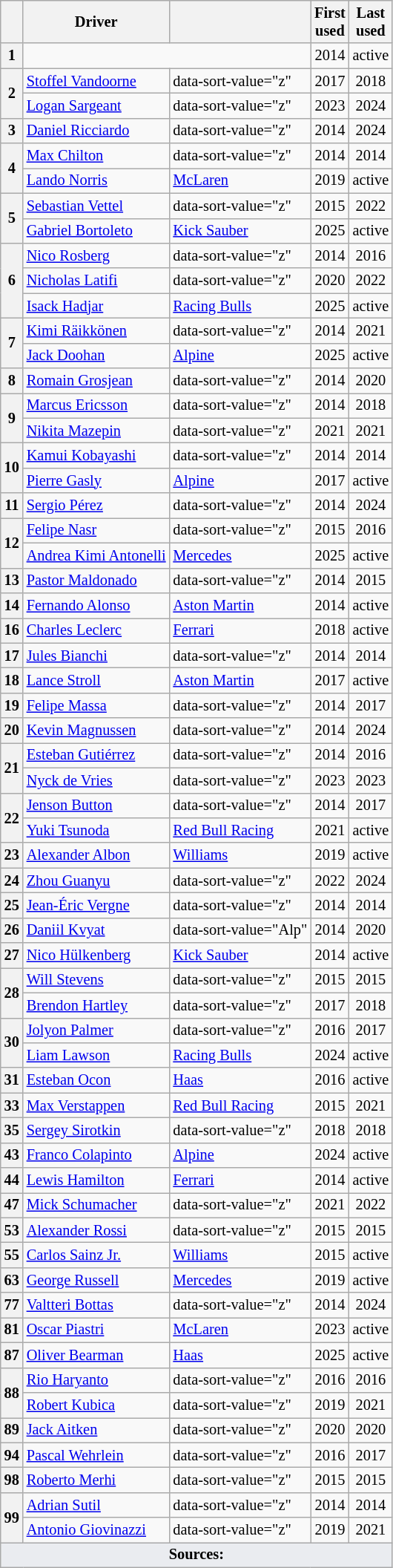<table class="sortable wikitable" style="font-size:85%;">
<tr>
<th></th>
<th>Driver</th>
<th></th>
<th>First<br>used</th>
<th>Last<br>used</th>
</tr>
<tr>
<th data-sort-value="01">1</th>
<td colspan="2" data-sort-value="zzz" style="text-align:left"></td>
<td style="text-align:center">2014</td>
<td style="text-align:center">active</td>
</tr>
<tr>
<th rowspan="2"  data-sort-value="02">2</th>
<td data-sort-value="Van"> <a href='#'>Stoffel Vandoorne</a></td>
<td>data-sort-value="z" </td>
<td style="text-align:center">2017</td>
<td style="text-align:center">2018</td>
</tr>
<tr>
<td data-sort-value="Sar"> <a href='#'>Logan Sargeant</a></td>
<td>data-sort-value="z" </td>
<td style="text-align:center">2023</td>
<td style="text-align:center">2024</td>
</tr>
<tr>
<th data-sort-value="03">3</th>
<td data-sort-value="Ric"> <a href='#'>Daniel Ricciardo</a></td>
<td>data-sort-value="z" </td>
<td style="text-align:center">2014</td>
<td style="text-align:center">2024</td>
</tr>
<tr>
<th rowspan="2" data-sort-value="04">4</th>
<td data-sort-value="Chi"> <a href='#'>Max Chilton</a></td>
<td>data-sort-value="z" </td>
<td style="text-align:center">2014</td>
<td style="text-align:center">2014</td>
</tr>
<tr>
<td data-sort-value="Nor"> <a href='#'>Lando Norris</a></td>
<td data-sort-value="McL"> <a href='#'>McLaren</a></td>
<td style="text-align:center">2019</td>
<td style="text-align:center">active</td>
</tr>
<tr>
<th rowspan="2" data-sort-value="05">5</th>
<td data-sort-value="Vet"> <a href='#'>Sebastian Vettel</a></td>
<td>data-sort-value="z" </td>
<td style="text-align:center">2015</td>
<td style="text-align:center">2022</td>
</tr>
<tr>
<td data-sort-value="Bor"> <a href='#'>Gabriel Bortoleto</a></td>
<td data-sort-value="Sau"> <a href='#'>Kick Sauber</a></td>
<td style="text-align:center">2025</td>
<td style="text-align:center">active</td>
</tr>
<tr>
<th rowspan="3" data-sort-value="06">6</th>
<td data-sort-value="Ros"> <a href='#'>Nico Rosberg</a></td>
<td>data-sort-value="z" </td>
<td style="text-align:center">2014</td>
<td style="text-align:center">2016</td>
</tr>
<tr>
<td data-sort-value="Lat"> <a href='#'>Nicholas Latifi</a></td>
<td>data-sort-value="z" </td>
<td style="text-align:center">2020</td>
<td style="text-align:center">2022</td>
</tr>
<tr>
<td data-sort-value="Had"> <a href='#'>Isack Hadjar</a></td>
<td data-sort-value="Rac"> <a href='#'>Racing Bulls</a></td>
<td style="text-align:center">2025</td>
<td style="text-align:center">active</td>
</tr>
<tr>
<th rowspan="2" data-sort-value="07">7</th>
<td data-sort-value="Rai"> <a href='#'>Kimi Räikkönen</a></td>
<td>data-sort-value="z" </td>
<td style="text-align:center">2014</td>
<td style="text-align:center">2021</td>
</tr>
<tr>
<td data-sort-value="Doo"> <a href='#'>Jack Doohan</a></td>
<td data-sort-value="Alp"> <a href='#'>Alpine</a></td>
<td style="text-align:center">2025</td>
<td style="text-align:center">active</td>
</tr>
<tr>
<th data-sort-value="08">8</th>
<td data-sort-value="Gro"> <a href='#'>Romain Grosjean</a></td>
<td>data-sort-value="z" </td>
<td style="text-align:center">2014</td>
<td style="text-align:center">2020</td>
</tr>
<tr>
<th rowspan="2">9</th>
<td data-sort-value="Eri"> <a href='#'>Marcus Ericsson</a></td>
<td>data-sort-value="z" </td>
<td style="text-align:center">2014</td>
<td style="text-align:center">2018</td>
</tr>
<tr>
<td data-sort-value="Maz"> <a href='#'>Nikita Mazepin</a></td>
<td>data-sort-value="z" </td>
<td style="text-align:center">2021</td>
<td style="text-align:center">2021</td>
</tr>
<tr>
<th rowspan="2">10</th>
<td data-sort-value="Kob"> <a href='#'>Kamui Kobayashi</a></td>
<td>data-sort-value="z" </td>
<td style="text-align:center">2014</td>
<td style="text-align:center">2014</td>
</tr>
<tr>
<td data-sort-value="Gas"> <a href='#'>Pierre Gasly</a></td>
<td data-sort-value="Alp"> <a href='#'>Alpine</a></td>
<td style="text-align:center">2017</td>
<td style="text-align:center">active</td>
</tr>
<tr>
<th>11</th>
<td data-sort-value="Per"> <a href='#'>Sergio Pérez</a></td>
<td>data-sort-value="z" </td>
<td style="text-align:center">2014</td>
<td style="text-align:center">2024</td>
</tr>
<tr>
<th rowspan="2">12</th>
<td data-sort-value="Nas"> <a href='#'>Felipe Nasr</a></td>
<td>data-sort-value="z" </td>
<td style="text-align:center">2015</td>
<td style="text-align:center">2016</td>
</tr>
<tr>
<td data-sort-value="Ant"> <a href='#'>Andrea Kimi Antonelli</a></td>
<td data-sort-value="Mer"> <a href='#'>Mercedes</a></td>
<td style="text-align:center">2025</td>
<td style="text-align:center">active</td>
</tr>
<tr>
<th>13</th>
<td data-sort-value="Mal"> <a href='#'>Pastor Maldonado</a></td>
<td>data-sort-value="z" </td>
<td style="text-align:center">2014</td>
<td style="text-align:center">2015</td>
</tr>
<tr>
<th>14</th>
<td data-sort-value="Alo"> <a href='#'>Fernando Alonso</a></td>
<td data-sort-value="Ast"> <a href='#'>Aston Martin</a></td>
<td style="text-align:center">2014</td>
<td style="text-align:center">active</td>
</tr>
<tr>
<th>16</th>
<td data-sort-value="Lec"> <a href='#'>Charles Leclerc</a></td>
<td data-sort-value="Fer"> <a href='#'>Ferrari</a></td>
<td style="text-align:center">2018</td>
<td style="text-align:center">active</td>
</tr>
<tr>
<th>17</th>
<td data-sort-value="Bia"> <a href='#'>Jules Bianchi</a></td>
<td>data-sort-value="z" </td>
<td style="text-align:center">2014</td>
<td style="text-align:center">2014</td>
</tr>
<tr>
<th>18</th>
<td data-sort-value="Str"> <a href='#'>Lance Stroll</a></td>
<td data-sort-value="Ast"> <a href='#'>Aston Martin</a></td>
<td style="text-align:center">2017</td>
<td style="text-align:center">active</td>
</tr>
<tr>
<th>19</th>
<td data-sort-value="Mas"> <a href='#'>Felipe Massa</a></td>
<td>data-sort-value="z" </td>
<td style="text-align:center;">2014</td>
<td style="text-align:center;">2017</td>
</tr>
<tr>
<th>20</th>
<td data-sort-value="Mag"> <a href='#'>Kevin Magnussen</a></td>
<td>data-sort-value="z" </td>
<td style="text-align:center">2014</td>
<td style="text-align:center">2024</td>
</tr>
<tr>
<th rowspan="2">21</th>
<td data-sort-value="Gut"> <a href='#'>Esteban Gutiérrez</a></td>
<td>data-sort-value="z" </td>
<td style="text-align:center">2014</td>
<td style="text-align:center">2016</td>
</tr>
<tr>
<td data-sort-value="Vri"> <a href='#'>Nyck de Vries</a></td>
<td>data-sort-value="z" </td>
<td style="text-align:center">2023</td>
<td style="text-align:center">2023</td>
</tr>
<tr>
<th rowspan="2">22</th>
<td data-sort-value="But"> <a href='#'>Jenson Button</a></td>
<td>data-sort-value="z" </td>
<td style="text-align:center">2014</td>
<td style="text-align:center">2017</td>
</tr>
<tr>
<td data-sort-value="Tsu"> <a href='#'>Yuki Tsunoda</a></td>
<td data-sort-value="Red" nowrap> <a href='#'>Red Bull Racing</a></td>
<td style="text-align:center">2021</td>
<td style="text-align:center">active</td>
</tr>
<tr>
<th>23</th>
<td data-sort-value="Alb"> <a href='#'>Alexander Albon</a></td>
<td data-sort-value="Wil"> <a href='#'>Williams</a></td>
<td style="text-align:center">2019</td>
<td style="text-align:center">active</td>
</tr>
<tr>
<th>24</th>
<td data-sort-value="Zho"> <a href='#'>Zhou Guanyu</a></td>
<td>data-sort-value="z" </td>
<td style="text-align:center">2022</td>
<td style="text-align:center">2024</td>
</tr>
<tr>
<th>25</th>
<td data-sort-value="Verg"> <a href='#'>Jean-Éric Vergne</a></td>
<td>data-sort-value="z" </td>
<td style="text-align:center">2014</td>
<td style="text-align:center">2014</td>
</tr>
<tr>
<th>26</th>
<td data-sort-value="Kvy"> <a href='#'>Daniil Kvyat</a></td>
<td>data-sort-value="Alp" </td>
<td style="text-align:center">2014</td>
<td style="text-align:center">2020</td>
</tr>
<tr>
<th>27</th>
<td data-sort-value="Hul"> <a href='#'>Nico Hülkenberg</a></td>
<td data-sort-value="Sau"> <a href='#'>Kick Sauber</a></td>
<td style="text-align:center">2014</td>
<td style="text-align:center">active</td>
</tr>
<tr>
<th rowspan="2">28</th>
<td data-sort-value="Ste"> <a href='#'>Will Stevens</a></td>
<td>data-sort-value="z" </td>
<td style="text-align:center">2015</td>
<td style="text-align:center">2015</td>
</tr>
<tr>
<td data-sort-value="Hart"> <a href='#'>Brendon Hartley</a></td>
<td>data-sort-value="z" </td>
<td style="text-align:center">2017</td>
<td style="text-align:center">2018</td>
</tr>
<tr>
<th rowspan="2">30</th>
<td data-sort-value="Pal"> <a href='#'>Jolyon Palmer</a></td>
<td>data-sort-value="z" </td>
<td style="text-align:center">2016</td>
<td style="text-align:center">2017</td>
</tr>
<tr>
<td data-sort-value="Law"> <a href='#'>Liam Lawson</a></td>
<td data-sort-value="Rac"> <a href='#'>Racing Bulls</a></td>
<td style="text-align:center">2024</td>
<td style="text-align:center">active</td>
</tr>
<tr>
<th>31</th>
<td data-sort-value="Oco"> <a href='#'>Esteban Ocon</a></td>
<td data-sort-value="Haa"> <a href='#'>Haas</a></td>
<td style="text-align:center">2016</td>
<td style="text-align:center">active</td>
</tr>
<tr>
<th>33</th>
<td data-sort-value="Vers"> <a href='#'>Max Verstappen</a></td>
<td data-sort-value="Red"> <a href='#'>Red Bull Racing</a></td>
<td style="text-align:center">2015</td>
<td style="text-align:center">2021</td>
</tr>
<tr>
<th>35</th>
<td data-sort-value="Sir"> <a href='#'>Sergey Sirotkin</a></td>
<td>data-sort-value="z" </td>
<td style="text-align:center">2018</td>
<td style="text-align:center">2018</td>
</tr>
<tr>
<th>43</th>
<td data-sort-value="Col"> <a href='#'>Franco Colapinto</a></td>
<td data-sort-value="Alp"> <a href='#'>Alpine</a></td>
<td style="text-align:center">2024</td>
<td style="text-align:center">active</td>
</tr>
<tr>
<th>44</th>
<td data-sort-value="Ham"> <a href='#'>Lewis Hamilton</a></td>
<td data-sort-value="Fer"> <a href='#'>Ferrari</a></td>
<td style="text-align:center">2014</td>
<td style="text-align:center">active</td>
</tr>
<tr>
<th>47</th>
<td data-sort-value="Sch"> <a href='#'>Mick Schumacher</a></td>
<td>data-sort-value="z" </td>
<td style="text-align:center">2021</td>
<td style="text-align:center">2022</td>
</tr>
<tr>
<th>53</th>
<td data-sort-value="Ross"> <a href='#'>Alexander Rossi</a></td>
<td>data-sort-value="z" </td>
<td style="text-align:center">2015</td>
<td style="text-align:center">2015</td>
</tr>
<tr>
<th>55</th>
<td data-sort-value="Sai"> <a href='#'>Carlos Sainz Jr.</a></td>
<td data-sort-value="Wil"> <a href='#'>Williams</a></td>
<td style="text-align:center">2015</td>
<td style="text-align:center">active</td>
</tr>
<tr>
<th>63</th>
<td data-sort-value="Rus"> <a href='#'>George Russell</a></td>
<td data-sort-value="Mer"> <a href='#'>Mercedes</a></td>
<td style="text-align:center">2019</td>
<td style="text-align:center">active</td>
</tr>
<tr>
<th>77</th>
<td data-sort-value="Bot"> <a href='#'>Valtteri Bottas</a></td>
<td>data-sort-value="z" </td>
<td style="text-align:center">2014</td>
<td style="text-align:center">2024</td>
</tr>
<tr>
<th>81</th>
<td data-sort-value="Pia"> <a href='#'>Oscar Piastri</a></td>
<td data-sort-value="McL"> <a href='#'>McLaren</a></td>
<td style="text-align:center">2023</td>
<td style="text-align:center">active</td>
</tr>
<tr>
<th>87</th>
<td data-sort-value="Hul"> <a href='#'>Oliver Bearman</a></td>
<td data-sort-value="Haa"> <a href='#'>Haas</a></td>
<td style="text-align:center">2025</td>
<td style="text-align:center">active</td>
</tr>
<tr>
<th rowspan="2">88</th>
<td data-sort-value="Hary"> <a href='#'>Rio Haryanto</a></td>
<td>data-sort-value="z" </td>
<td style="text-align:center">2016</td>
<td style="text-align:center">2016</td>
</tr>
<tr>
<td data-sort-value="Kub"> <a href='#'>Robert Kubica</a></td>
<td>data-sort-value="z" </td>
<td style="text-align:center">2019</td>
<td style="text-align:center">2021</td>
</tr>
<tr>
<th>89</th>
<td data-sort-value="Ait"> <a href='#'>Jack Aitken</a></td>
<td>data-sort-value="z" </td>
<td style="text-align:center">2020</td>
<td style="text-align:center">2020</td>
</tr>
<tr>
<th>94</th>
<td data-sort-value="Weh"> <a href='#'>Pascal Wehrlein</a></td>
<td>data-sort-value="z" </td>
<td style="text-align:center">2016</td>
<td style="text-align:center">2017</td>
</tr>
<tr>
<th>98</th>
<td data-sort-value="Mer"> <a href='#'>Roberto Merhi</a></td>
<td>data-sort-value="z" </td>
<td style="text-align:center">2015</td>
<td style="text-align:center">2015</td>
</tr>
<tr>
<th rowspan="2">99</th>
<td data-sort-value="Sut"> <a href='#'>Adrian Sutil</a></td>
<td>data-sort-value="z" </td>
<td style="text-align:center">2014</td>
<td style="text-align:center">2014</td>
</tr>
<tr>
<td data-sort-value="Gio" nowrap> <a href='#'>Antonio Giovinazzi</a></td>
<td>data-sort-value="z" </td>
<td style="text-align:center">2019</td>
<td style="text-align:center">2021</td>
</tr>
<tr class="sortbottom">
<td colspan="5" style="background:#eaecf0; text-align:center;"><strong>Sources:</strong></td>
</tr>
</table>
